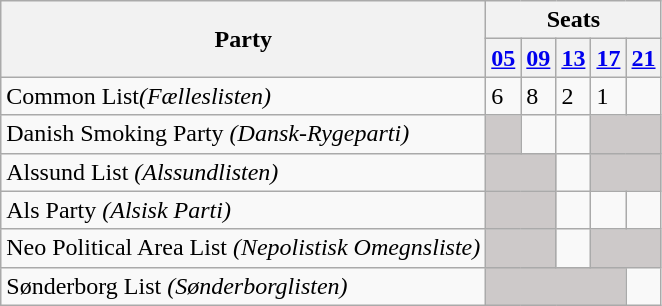<table class="wikitable">
<tr>
<th rowspan=2>Party</th>
<th colspan=11>Seats</th>
</tr>
<tr>
<th><a href='#'>05</a></th>
<th><a href='#'>09</a></th>
<th><a href='#'>13</a></th>
<th><a href='#'>17</a></th>
<th><a href='#'>21</a></th>
</tr>
<tr>
<td>Common List<em>(Fælleslisten)</em></td>
<td>6</td>
<td>8</td>
<td>2</td>
<td>1</td>
<td></td>
</tr>
<tr>
<td>Danish Smoking Party <em>(Dansk-Rygeparti)</em></td>
<td style="background:#CDC9C9;"></td>
<td></td>
<td></td>
<td style="background:#CDC9C9;" colspan=2></td>
</tr>
<tr>
<td>Alssund List <em>(Alssundlisten)</em></td>
<td style="background:#CDC9C9;" colspan=2></td>
<td></td>
<td style="background:#CDC9C9;" colspan=2></td>
</tr>
<tr>
<td>Als Party <em>(Alsisk Parti)</em></td>
<td style="background:#CDC9C9;" colspan=2></td>
<td></td>
<td></td>
<td></td>
</tr>
<tr>
<td>Neo Political Area List <em>(Nepolistisk Omegnsliste)</em></td>
<td style="background:#CDC9C9;" colspan=2></td>
<td></td>
<td style="background:#CDC9C9;" colspan=2></td>
</tr>
<tr>
<td>Sønderborg List <em>(Sønderborglisten)</em></td>
<td style="background:#CDC9C9;" colspan=4></td>
<td></td>
</tr>
</table>
